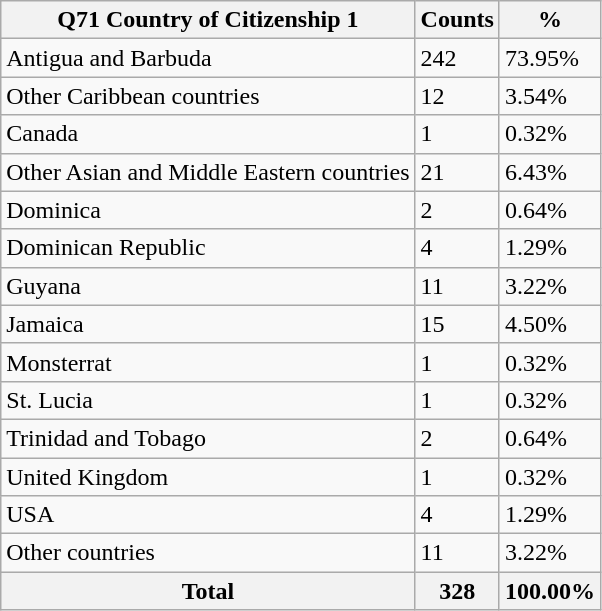<table class="wikitable sortable">
<tr>
<th>Q71 Country of Citizenship 1</th>
<th>Counts</th>
<th>%</th>
</tr>
<tr>
<td>Antigua and Barbuda</td>
<td>242</td>
<td>73.95%</td>
</tr>
<tr>
<td>Other Caribbean countries</td>
<td>12</td>
<td>3.54%</td>
</tr>
<tr>
<td>Canada</td>
<td>1</td>
<td>0.32%</td>
</tr>
<tr>
<td>Other Asian and Middle Eastern countries</td>
<td>21</td>
<td>6.43%</td>
</tr>
<tr>
<td>Dominica</td>
<td>2</td>
<td>0.64%</td>
</tr>
<tr>
<td>Dominican Republic</td>
<td>4</td>
<td>1.29%</td>
</tr>
<tr>
<td>Guyana</td>
<td>11</td>
<td>3.22%</td>
</tr>
<tr>
<td>Jamaica</td>
<td>15</td>
<td>4.50%</td>
</tr>
<tr>
<td>Monsterrat</td>
<td>1</td>
<td>0.32%</td>
</tr>
<tr>
<td>St. Lucia</td>
<td>1</td>
<td>0.32%</td>
</tr>
<tr>
<td>Trinidad and Tobago</td>
<td>2</td>
<td>0.64%</td>
</tr>
<tr>
<td>United Kingdom</td>
<td>1</td>
<td>0.32%</td>
</tr>
<tr>
<td>USA</td>
<td>4</td>
<td>1.29%</td>
</tr>
<tr>
<td>Other countries</td>
<td>11</td>
<td>3.22%</td>
</tr>
<tr>
<th>Total</th>
<th>328</th>
<th>100.00%</th>
</tr>
</table>
